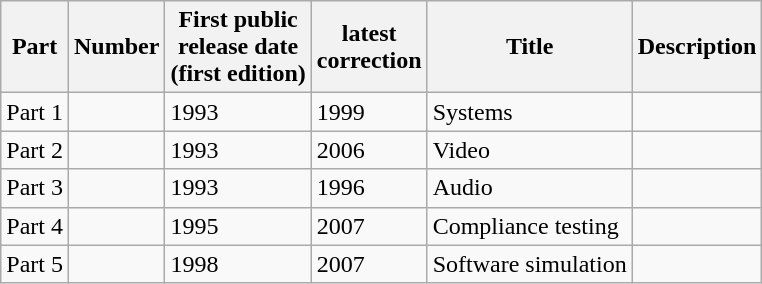<table class="wikitable sortable">
<tr>
<th>Part</th>
<th>Number</th>
<th>First public<br>release date<br>(first edition)</th>
<th>latest<br>correction</th>
<th>Title</th>
<th>Description</th>
</tr>
<tr>
<td>Part 1</td>
<td> </td>
<td>1993</td>
<td>1999</td>
<td>Systems</td>
<td></td>
</tr>
<tr>
<td>Part 2</td>
<td> </td>
<td>1993</td>
<td>2006</td>
<td>Video</td>
<td></td>
</tr>
<tr>
<td>Part 3</td>
<td> </td>
<td>1993</td>
<td>1996</td>
<td>Audio</td>
<td></td>
</tr>
<tr>
<td>Part 4</td>
<td> </td>
<td>1995</td>
<td>2007</td>
<td>Compliance testing</td>
<td></td>
</tr>
<tr>
<td>Part 5</td>
<td> </td>
<td>1998</td>
<td>2007</td>
<td>Software simulation</td>
<td></td>
</tr>
</table>
